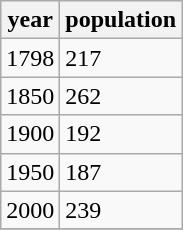<table class="wikitable">
<tr>
<th>year</th>
<th>population</th>
</tr>
<tr>
<td>1798</td>
<td>217</td>
</tr>
<tr>
<td>1850</td>
<td>262</td>
</tr>
<tr>
<td>1900</td>
<td>192</td>
</tr>
<tr>
<td>1950</td>
<td>187</td>
</tr>
<tr>
<td>2000</td>
<td>239</td>
</tr>
<tr>
</tr>
</table>
